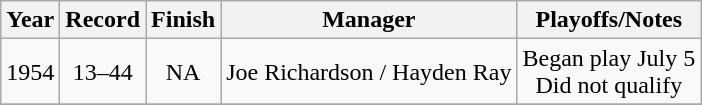<table class="wikitable">
<tr>
<th>Year</th>
<th>Record</th>
<th>Finish</th>
<th>Manager</th>
<th>Playoffs/Notes</th>
</tr>
<tr align=center>
<td>1954</td>
<td>13–44</td>
<td>NA</td>
<td>Joe Richardson / Hayden Ray</td>
<td>Began play July 5<br>Did not qualify</td>
</tr>
<tr align=center>
</tr>
</table>
